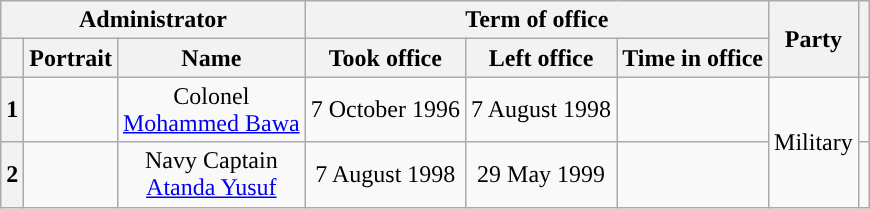<table class="wikitable" style="text-align:center">
<tr>
<th colspan=3>Administrator</th>
<th colspan=3>Term of office</th>
<th rowspan=2>Party</th>
<th rowspan=2></th>
</tr>
<tr>
<th></th>
<th>Portrait</th>
<th>Name<br></th>
<th>Took office</th>
<th>Left office</th>
<th>Time in office</th>
</tr>
<tr>
<th style="background:">1</th>
<td></td>
<td>Colonel<br><a href='#'>Mohammed Bawa</a><br></td>
<td>7 October 1996</td>
<td>7 August 1998</td>
<td></td>
<td rowspan="2">Military</td>
<td></td>
</tr>
<tr>
<th style="background:">2</th>
<td></td>
<td>Navy Captain<br><a href='#'>Atanda Yusuf</a></td>
<td>7 August 1998</td>
<td>29 May 1999</td>
<td></td>
<td></td>
</tr>
</table>
